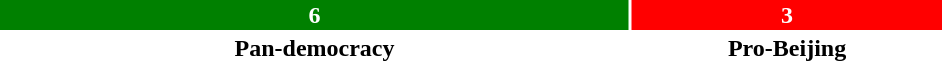<table style="width:50%; text-align:center;">
<tr style="color:white;">
<td style="background:green; width:67%;"><strong>6</strong></td>
<td style="background:red; width:33%;"><strong>3</strong></td>
</tr>
<tr>
<td><span><strong>Pan-democracy</strong></span></td>
<td><span><strong>Pro-Beijing</strong></span></td>
</tr>
</table>
